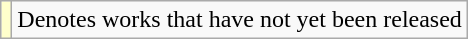<table class="wikitable">
<tr>
<td style="background:#ffc"></td>
<td>Denotes works that have not yet been released</td>
</tr>
</table>
